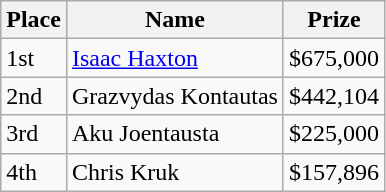<table class="wikitable">
<tr>
<th>Place</th>
<th>Name</th>
<th>Prize</th>
</tr>
<tr>
<td>1st</td>
<td> <a href='#'>Isaac Haxton</a></td>
<td>$675,000</td>
</tr>
<tr>
<td>2nd</td>
<td> Grazvydas Kontautas</td>
<td>$442,104</td>
</tr>
<tr>
<td>3rd</td>
<td> Aku Joentausta</td>
<td>$225,000</td>
</tr>
<tr>
<td>4th</td>
<td> Chris Kruk</td>
<td>$157,896</td>
</tr>
</table>
